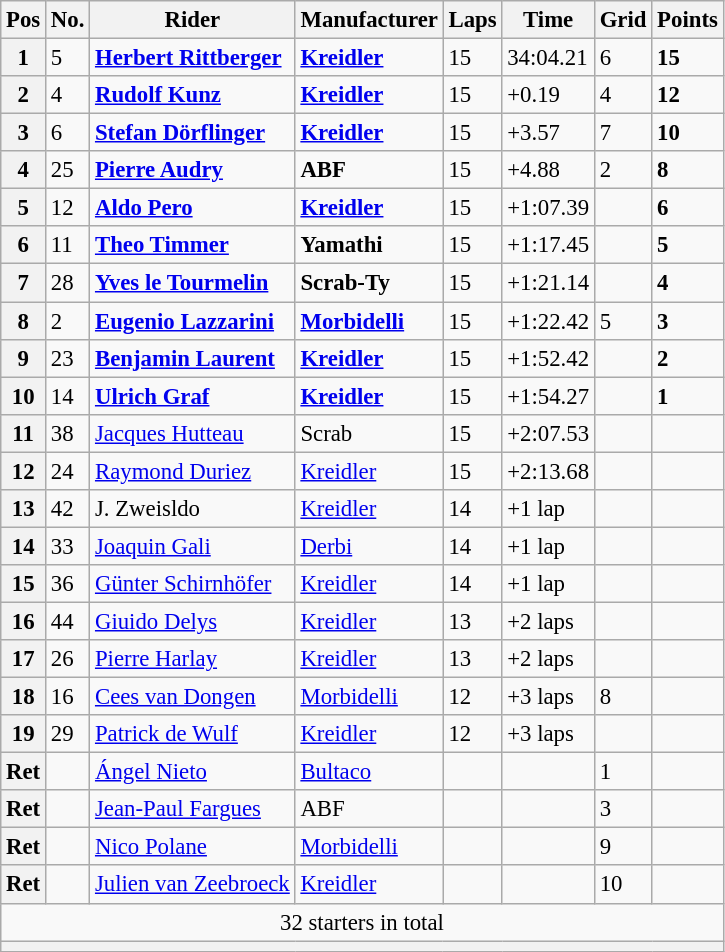<table class="wikitable" style="font-size: 95%;">
<tr>
<th>Pos</th>
<th>No.</th>
<th>Rider</th>
<th>Manufacturer</th>
<th>Laps</th>
<th>Time</th>
<th>Grid</th>
<th>Points</th>
</tr>
<tr>
<th>1</th>
<td>5</td>
<td> <strong><a href='#'>Herbert Rittberger</a></strong></td>
<td><strong><a href='#'>Kreidler</a></strong></td>
<td>15</td>
<td>34:04.21</td>
<td>6</td>
<td><strong>15</strong></td>
</tr>
<tr>
<th>2</th>
<td>4</td>
<td> <strong><a href='#'>Rudolf Kunz</a></strong></td>
<td><strong><a href='#'>Kreidler</a></strong></td>
<td>15</td>
<td>+0.19</td>
<td>4</td>
<td><strong>12</strong></td>
</tr>
<tr>
<th>3</th>
<td>6</td>
<td> <strong><a href='#'>Stefan Dörflinger</a></strong></td>
<td><strong><a href='#'>Kreidler</a></strong></td>
<td>15</td>
<td>+3.57</td>
<td>7</td>
<td><strong>10</strong></td>
</tr>
<tr>
<th>4</th>
<td>25</td>
<td> <strong><a href='#'>Pierre Audry</a></strong></td>
<td><strong>ABF</strong></td>
<td>15</td>
<td>+4.88</td>
<td>2</td>
<td><strong>8</strong></td>
</tr>
<tr>
<th>5</th>
<td>12</td>
<td> <strong><a href='#'>Aldo Pero</a></strong></td>
<td><strong><a href='#'>Kreidler</a></strong></td>
<td>15</td>
<td>+1:07.39</td>
<td></td>
<td><strong>6</strong></td>
</tr>
<tr>
<th>6</th>
<td>11</td>
<td> <strong><a href='#'>Theo Timmer</a></strong></td>
<td><strong>Yamathi</strong></td>
<td>15</td>
<td>+1:17.45</td>
<td></td>
<td><strong>5</strong></td>
</tr>
<tr>
<th>7</th>
<td>28</td>
<td> <strong><a href='#'>Yves le Tourmelin</a></strong></td>
<td><strong>Scrab-Ty</strong></td>
<td>15</td>
<td>+1:21.14</td>
<td></td>
<td><strong>4</strong></td>
</tr>
<tr>
<th>8</th>
<td>2</td>
<td> <strong><a href='#'>Eugenio Lazzarini</a></strong></td>
<td><strong><a href='#'>Morbidelli</a></strong></td>
<td>15</td>
<td>+1:22.42</td>
<td>5</td>
<td><strong>3</strong></td>
</tr>
<tr>
<th>9</th>
<td>23</td>
<td> <strong><a href='#'>Benjamin Laurent</a></strong></td>
<td><strong><a href='#'>Kreidler</a></strong></td>
<td>15</td>
<td>+1:52.42</td>
<td></td>
<td><strong>2</strong></td>
</tr>
<tr>
<th>10</th>
<td>14</td>
<td> <strong><a href='#'>Ulrich Graf</a></strong></td>
<td><strong><a href='#'>Kreidler</a></strong></td>
<td>15</td>
<td>+1:54.27</td>
<td></td>
<td><strong>1</strong></td>
</tr>
<tr>
<th>11</th>
<td>38</td>
<td> <a href='#'>Jacques Hutteau</a></td>
<td>Scrab</td>
<td>15</td>
<td>+2:07.53</td>
<td></td>
<td></td>
</tr>
<tr>
<th>12</th>
<td>24</td>
<td> <a href='#'>Raymond Duriez</a></td>
<td><a href='#'>Kreidler</a></td>
<td>15</td>
<td>+2:13.68</td>
<td></td>
<td></td>
</tr>
<tr>
<th>13</th>
<td>42</td>
<td> J. Zweisldo</td>
<td><a href='#'>Kreidler</a></td>
<td>14</td>
<td>+1 lap</td>
<td></td>
<td></td>
</tr>
<tr>
<th>14</th>
<td>33</td>
<td> <a href='#'>Joaquin Gali</a></td>
<td><a href='#'>Derbi</a></td>
<td>14</td>
<td>+1 lap</td>
<td></td>
<td></td>
</tr>
<tr>
<th>15</th>
<td>36</td>
<td> <a href='#'>Günter Schirnhöfer</a></td>
<td><a href='#'>Kreidler</a></td>
<td>14</td>
<td>+1 lap</td>
<td></td>
<td></td>
</tr>
<tr>
<th>16</th>
<td>44</td>
<td> <a href='#'>Giuido Delys</a></td>
<td><a href='#'>Kreidler</a></td>
<td>13</td>
<td>+2 laps</td>
<td></td>
<td></td>
</tr>
<tr>
<th>17</th>
<td>26</td>
<td> <a href='#'>Pierre Harlay</a></td>
<td><a href='#'>Kreidler</a></td>
<td>13</td>
<td>+2 laps</td>
<td></td>
<td></td>
</tr>
<tr>
<th>18</th>
<td>16</td>
<td> <a href='#'>Cees van Dongen</a></td>
<td><a href='#'>Morbidelli</a></td>
<td>12</td>
<td>+3 laps </td>
<td>8</td>
<td></td>
</tr>
<tr>
<th>19</th>
<td>29</td>
<td> <a href='#'>Patrick de Wulf</a></td>
<td><a href='#'>Kreidler</a></td>
<td>12</td>
<td>+3 laps</td>
<td></td>
<td></td>
</tr>
<tr>
<th>Ret</th>
<td></td>
<td> <a href='#'>Ángel Nieto</a></td>
<td><a href='#'>Bultaco</a></td>
<td></td>
<td></td>
<td>1</td>
<td></td>
</tr>
<tr>
<th>Ret</th>
<td></td>
<td> <a href='#'>Jean-Paul Fargues</a></td>
<td>ABF</td>
<td></td>
<td></td>
<td>3</td>
<td></td>
</tr>
<tr>
<th>Ret</th>
<td></td>
<td> <a href='#'>Nico Polane</a></td>
<td><a href='#'>Morbidelli</a></td>
<td></td>
<td></td>
<td>9</td>
<td></td>
</tr>
<tr>
<th>Ret</th>
<td></td>
<td> <a href='#'>Julien van Zeebroeck</a></td>
<td><a href='#'>Kreidler</a></td>
<td></td>
<td></td>
<td>10</td>
<td></td>
</tr>
<tr>
<td colspan=8 align=center>32 starters in total</td>
</tr>
<tr>
<th colspan=8></th>
</tr>
</table>
